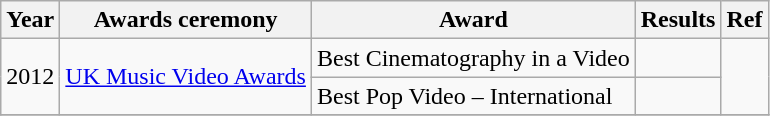<table class="wikitable">
<tr>
<th>Year</th>
<th>Awards ceremony</th>
<th>Award</th>
<th>Results</th>
<th>Ref</th>
</tr>
<tr>
<td rowspan="2">2012</td>
<td rowspan="2"><a href='#'>UK Music Video Awards</a></td>
<td>Best Cinematography in a Video</td>
<td></td>
<td rowspan="2"><div></div></td>
</tr>
<tr>
<td>Best Pop Video – International</td>
<td></td>
</tr>
<tr>
</tr>
</table>
